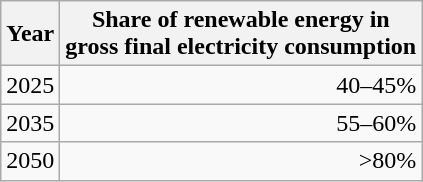<table class="wikitable">
<tr>
<th>Year</th>
<th>Share of renewable energy in<br>gross final electricity consumption</th>
</tr>
<tr>
<td>2025</td>
<td align="right">40–45%</td>
</tr>
<tr>
<td>2035</td>
<td align="right">55–60%</td>
</tr>
<tr>
<td>2050</td>
<td align="right">>80%</td>
</tr>
</table>
